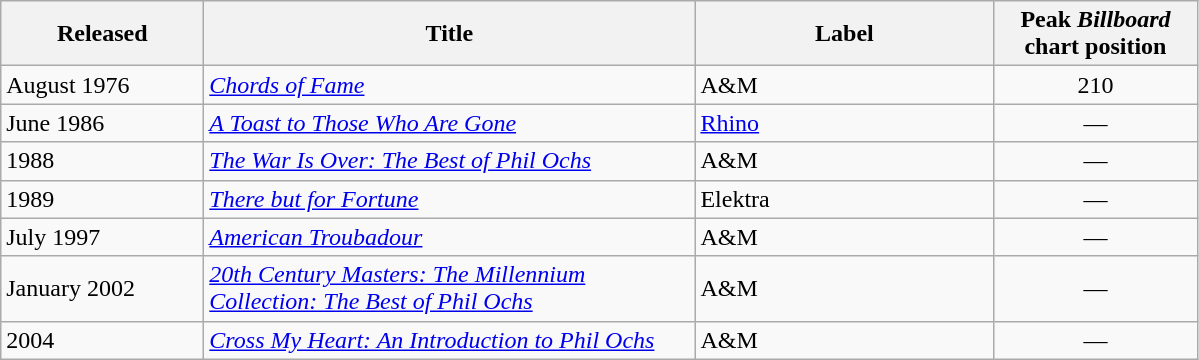<table class="wikitable">
<tr>
<th style="width:8em">Released</th>
<th style="width:20em">Title</th>
<th style="width:12em">Label</th>
<th style="width:8em">Peak <em>Billboard</em><br>chart position</th>
</tr>
<tr>
<td>August 1976</td>
<td><em><a href='#'>Chords of Fame</a></em></td>
<td>A&M</td>
<td align="center">210</td>
</tr>
<tr>
<td>June 1986</td>
<td><em><a href='#'>A Toast to Those Who Are Gone</a></em></td>
<td><a href='#'>Rhino</a></td>
<td align="center">—</td>
</tr>
<tr>
<td>1988</td>
<td><em><a href='#'>The War Is Over: The Best of Phil Ochs</a></em></td>
<td>A&M</td>
<td align="center">—</td>
</tr>
<tr>
<td>1989</td>
<td><em><a href='#'>There but for Fortune</a></em></td>
<td>Elektra</td>
<td align="center">—</td>
</tr>
<tr>
<td>July 1997</td>
<td><em><a href='#'>American Troubadour</a></em></td>
<td>A&M</td>
<td align="center">—</td>
</tr>
<tr>
<td>January 2002</td>
<td><em><a href='#'>20th Century Masters: The Millennium Collection: The Best of Phil Ochs</a></em></td>
<td>A&M</td>
<td align="center">—</td>
</tr>
<tr>
<td>2004</td>
<td><em><a href='#'>Cross My Heart: An Introduction to Phil Ochs</a></em></td>
<td>A&M</td>
<td align="center">—</td>
</tr>
</table>
